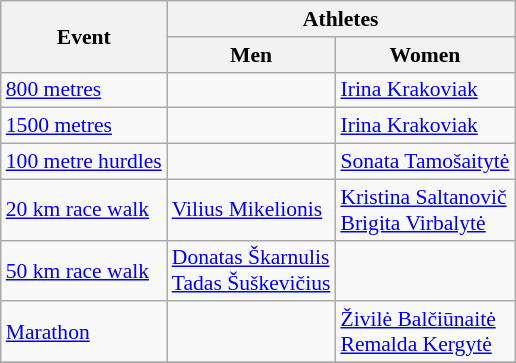<table class=wikitable style="font-size:90%">
<tr>
<th rowspan=2>Event</th>
<th colspan=2>Athletes</th>
</tr>
<tr>
<th>Men</th>
<th>Women</th>
</tr>
<tr>
<td><a href='#'>800 metres</a></td>
<td></td>
<td><a href='#'>Irina Krakoviak</a></td>
</tr>
<tr>
<td><a href='#'>1500 metres</a></td>
<td></td>
<td><a href='#'>Irina Krakoviak</a></td>
</tr>
<tr>
<td><a href='#'>100 metre hurdles</a></td>
<td></td>
<td><a href='#'>Sonata Tamošaitytė</a></td>
</tr>
<tr>
<td><a href='#'>20 km race walk</a></td>
<td><a href='#'>Vilius Mikelionis</a></td>
<td><a href='#'>Kristina Saltanovič</a> <br> <a href='#'>Brigita Virbalytė</a></td>
</tr>
<tr>
<td><a href='#'>50 km race walk</a></td>
<td><a href='#'>Donatas Škarnulis</a> <br> <a href='#'>Tadas Šuškevičius</a></td>
<td></td>
</tr>
<tr>
<td><a href='#'>Marathon</a></td>
<td></td>
<td><a href='#'>Živilė Balčiūnaitė</a> <br> <a href='#'>Remalda Kergytė</a></td>
</tr>
<tr>
</tr>
</table>
